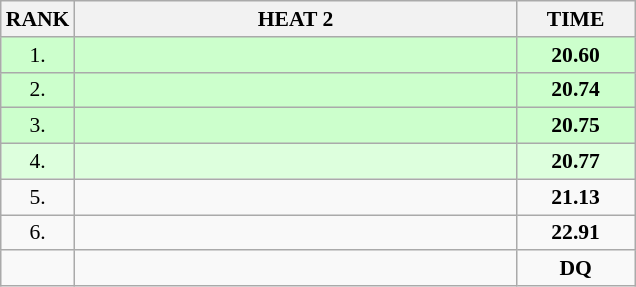<table class="wikitable" style="border-collapse: collapse; font-size: 90%;">
<tr>
<th>RANK</th>
<th style="width: 20em">HEAT 2</th>
<th style="width: 5em">TIME</th>
</tr>
<tr style="background:#ccffcc;">
<td align="center">1.</td>
<td></td>
<td align="center"><strong>20.60</strong></td>
</tr>
<tr style="background:#ccffcc;">
<td align="center">2.</td>
<td></td>
<td align="center"><strong>20.74</strong></td>
</tr>
<tr style="background:#ccffcc;">
<td align="center">3.</td>
<td></td>
<td align="center"><strong>20.75</strong></td>
</tr>
<tr style="background:#ddffdd;">
<td align="center">4.</td>
<td></td>
<td align="center"><strong>20.77</strong></td>
</tr>
<tr>
<td align="center">5.</td>
<td></td>
<td align="center"><strong>21.13</strong></td>
</tr>
<tr>
<td align="center">6.</td>
<td></td>
<td align="center"><strong>22.91</strong></td>
</tr>
<tr>
<td align="center"></td>
<td></td>
<td align="center"><strong>DQ</strong></td>
</tr>
</table>
